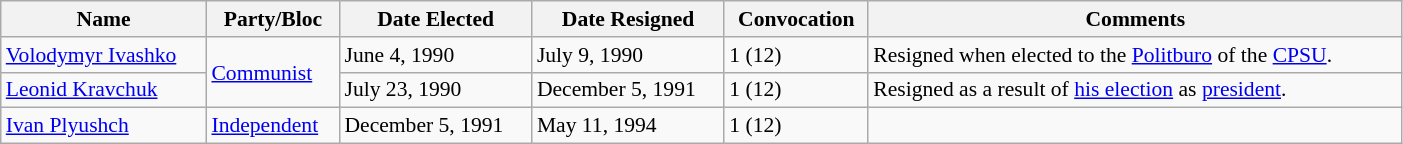<table class="sortable wikitable" style="width:74%; font-size:90%;">
<tr>
<th align=left>Name</th>
<th align=left>Party/Bloc</th>
<th align=left>Date Elected</th>
<th align=left>Date Resigned</th>
<th align=left>Convocation</th>
<th align=left>Comments</th>
</tr>
<tr>
<td><a href='#'>Volodymyr Ivashko</a></td>
<td rowspan=2><a href='#'>Communist</a></td>
<td>June 4, 1990</td>
<td>July 9, 1990</td>
<td>1 (12)</td>
<td>Resigned when elected to the <a href='#'>Politburo</a> of the <a href='#'>CPSU</a>.</td>
</tr>
<tr>
<td><a href='#'>Leonid Kravchuk</a></td>
<td>July 23, 1990</td>
<td>December 5, 1991</td>
<td>1 (12)</td>
<td>Resigned as a result of <a href='#'>his election</a> as <a href='#'>president</a>.</td>
</tr>
<tr>
<td><a href='#'>Ivan Plyushch</a></td>
<td><a href='#'>Independent</a></td>
<td>December 5, 1991</td>
<td>May 11, 1994</td>
<td>1 (12)</td>
<td></td>
</tr>
</table>
